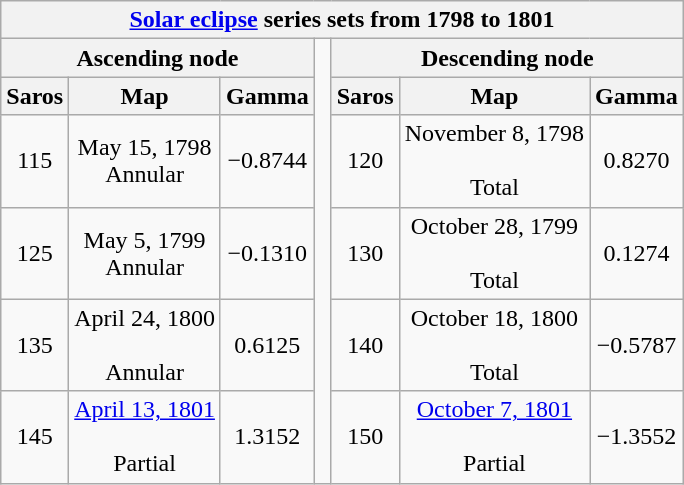<table class="wikitable mw-collapsible mw-collapsed">
<tr>
<th class="nowrap" colspan="7"><a href='#'>Solar eclipse</a> series sets from 1798 to 1801</th>
</tr>
<tr>
<th scope="col" colspan="3">Ascending node</th>
<td rowspan="6"> </td>
<th scope="col" colspan="3">Descending node</th>
</tr>
<tr style="text-align: center;">
<th scope="col">Saros</th>
<th scope="col">Map</th>
<th scope="col">Gamma</th>
<th scope="col">Saros</th>
<th scope="col">Map</th>
<th scope="col">Gamma</th>
</tr>
<tr style="text-align: center;">
<td>115</td>
<td>May 15, 1798<br>Annular</td>
<td>−0.8744</td>
<td>120</td>
<td>November 8, 1798<br><br>Total</td>
<td>0.8270</td>
</tr>
<tr style="text-align: center;">
<td>125</td>
<td>May 5, 1799<br>Annular</td>
<td>−0.1310</td>
<td>130</td>
<td>October 28, 1799<br><br>Total</td>
<td>0.1274</td>
</tr>
<tr style="text-align: center;">
<td>135</td>
<td>April 24, 1800<br><br>Annular</td>
<td>0.6125</td>
<td>140</td>
<td>October 18, 1800<br><br>Total</td>
<td>−0.5787</td>
</tr>
<tr style="text-align: center;">
<td>145</td>
<td><a href='#'>April 13, 1801</a><br><br>Partial</td>
<td>1.3152</td>
<td>150</td>
<td><a href='#'>October 7, 1801</a><br><br>Partial</td>
<td>−1.3552</td>
</tr>
</table>
